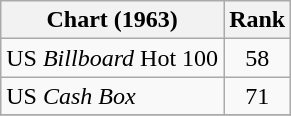<table class="wikitable">
<tr>
<th>Chart (1963)</th>
<th style="text-align:center;">Rank</th>
</tr>
<tr>
<td>US <em>Billboard</em> Hot 100</td>
<td style="text-align:center;">58</td>
</tr>
<tr>
<td>US <em>Cash Box</em> </td>
<td style="text-align:center;">71</td>
</tr>
<tr>
</tr>
</table>
